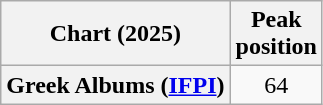<table class="wikitable sortable plainrowheaders">
<tr>
<th>Chart (2025)</th>
<th>Peak<br>position</th>
</tr>
<tr>
<th scope="row">Greek Albums (<a href='#'>IFPI</a>)</th>
<td align="center">64</td>
</tr>
</table>
